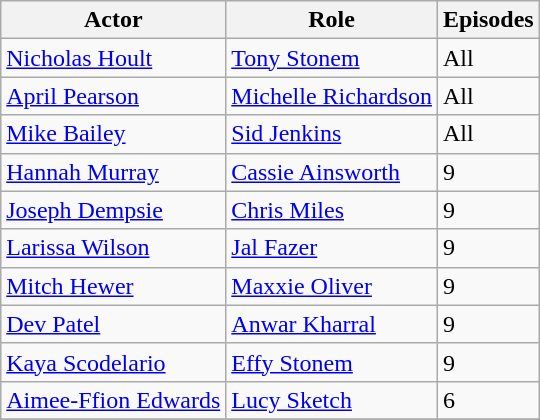<table class="wikitable">
<tr>
<th>Actor</th>
<th>Role</th>
<th>Episodes</th>
</tr>
<tr>
<td><a href='#'>Nicholas Hoult</a></td>
<td><a href='#'>Tony Stonem</a></td>
<td>All</td>
</tr>
<tr>
<td><a href='#'>April Pearson</a></td>
<td><a href='#'>Michelle Richardson</a></td>
<td>All</td>
</tr>
<tr>
<td><a href='#'>Mike Bailey</a></td>
<td><a href='#'>Sid Jenkins</a></td>
<td>All</td>
</tr>
<tr>
<td><a href='#'>Hannah Murray</a></td>
<td><a href='#'>Cassie Ainsworth</a></td>
<td>9</td>
</tr>
<tr>
<td><a href='#'>Joseph Dempsie</a></td>
<td><a href='#'>Chris Miles</a></td>
<td>9</td>
</tr>
<tr>
<td><a href='#'>Larissa Wilson</a></td>
<td><a href='#'>Jal Fazer</a></td>
<td>9</td>
</tr>
<tr>
<td><a href='#'>Mitch Hewer</a></td>
<td><a href='#'>Maxxie Oliver</a></td>
<td>9</td>
</tr>
<tr>
<td><a href='#'>Dev Patel</a></td>
<td><a href='#'>Anwar Kharral</a></td>
<td>9</td>
</tr>
<tr>
<td><a href='#'>Kaya Scodelario</a></td>
<td><a href='#'>Effy Stonem</a></td>
<td>9</td>
</tr>
<tr>
<td><a href='#'>Aimee-Ffion Edwards</a></td>
<td><a href='#'>Lucy Sketch</a></td>
<td>6</td>
</tr>
<tr>
</tr>
</table>
